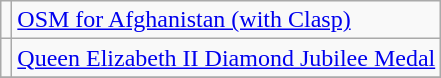<table class="wikitable">
<tr>
<td></td>
<td><a href='#'>OSM for Afghanistan (with Clasp)</a></td>
</tr>
<tr>
<td></td>
<td><a href='#'>Queen Elizabeth II Diamond Jubilee Medal</a></td>
</tr>
<tr>
</tr>
</table>
